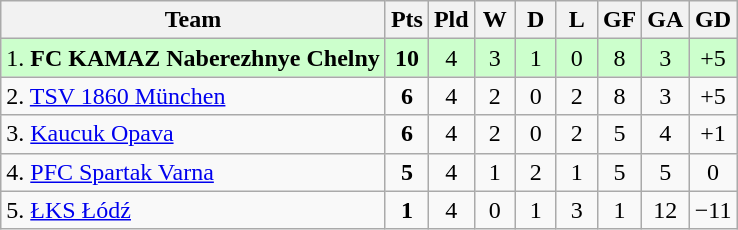<table class="wikitable">
<tr>
<th>Team</th>
<th width=20>Pts</th>
<th width=20>Pld</th>
<th width=20>W</th>
<th width=20>D</th>
<th width=20>L</th>
<th width=20>GF</th>
<th width=20>GA</th>
<th width=25>GD</th>
</tr>
<tr align=center bgcolor=ccffcc>
<td align=left>1.  <strong>FC KAMAZ Naberezhnye Chelny</strong></td>
<td><strong>10</strong></td>
<td>4</td>
<td>3</td>
<td>1</td>
<td>0</td>
<td>8</td>
<td>3</td>
<td>+5</td>
</tr>
<tr align=center>
<td align=left>2.  <a href='#'>TSV 1860 München</a></td>
<td><strong>6</strong></td>
<td>4</td>
<td>2</td>
<td>0</td>
<td>2</td>
<td>8</td>
<td>3</td>
<td>+5</td>
</tr>
<tr align=center>
<td align=left>3.  <a href='#'>Kaucuk Opava</a></td>
<td><strong>6</strong></td>
<td>4</td>
<td>2</td>
<td>0</td>
<td>2</td>
<td>5</td>
<td>4</td>
<td>+1</td>
</tr>
<tr align=center>
<td align=left>4.  <a href='#'>PFC Spartak Varna</a></td>
<td><strong>5</strong></td>
<td>4</td>
<td>1</td>
<td>2</td>
<td>1</td>
<td>5</td>
<td>5</td>
<td>0</td>
</tr>
<tr align=center>
<td align=left>5.  <a href='#'>ŁKS Łódź</a></td>
<td><strong>1</strong></td>
<td>4</td>
<td>0</td>
<td>1</td>
<td>3</td>
<td>1</td>
<td>12</td>
<td>−11</td>
</tr>
</table>
